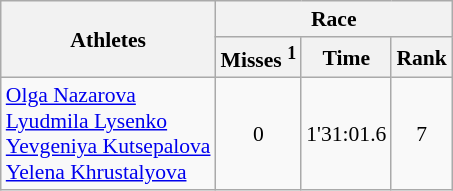<table class="wikitable" border="1" style="font-size:90%">
<tr>
<th rowspan=2>Athletes</th>
<th colspan=3>Race</th>
</tr>
<tr>
<th>Misses <sup>1</sup></th>
<th>Time</th>
<th>Rank</th>
</tr>
<tr>
<td><a href='#'>Olga Nazarova</a><br><a href='#'>Lyudmila Lysenko</a><br><a href='#'>Yevgeniya Kutsepalova</a><br><a href='#'>Yelena Khrustalyova</a></td>
<td align=center>0</td>
<td align=center>1'31:01.6</td>
<td align=center>7</td>
</tr>
</table>
